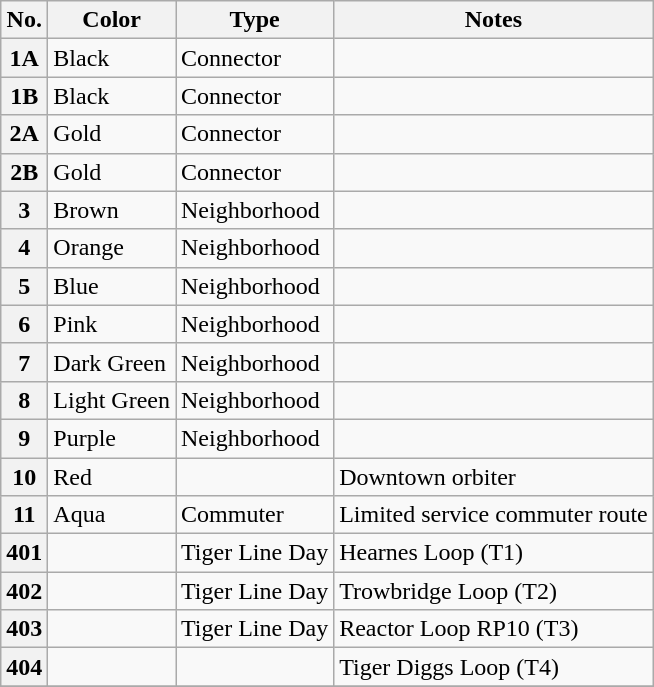<table class="wikitable">
<tr>
<th>No.</th>
<th>Color</th>
<th>Type</th>
<th>Notes</th>
</tr>
<tr>
<th>1A</th>
<td>Black</td>
<td>Connector</td>
<td></td>
</tr>
<tr>
<th>1B</th>
<td>Black</td>
<td>Connector</td>
<td></td>
</tr>
<tr>
<th>2A</th>
<td>Gold</td>
<td>Connector</td>
<td></td>
</tr>
<tr>
<th>2B</th>
<td>Gold</td>
<td>Connector</td>
<td></td>
</tr>
<tr>
<th>3</th>
<td>Brown</td>
<td>Neighborhood</td>
<td></td>
</tr>
<tr>
<th>4</th>
<td>Orange</td>
<td>Neighborhood</td>
<td></td>
</tr>
<tr>
<th>5</th>
<td>Blue</td>
<td>Neighborhood</td>
<td></td>
</tr>
<tr>
<th>6</th>
<td>Pink</td>
<td>Neighborhood</td>
<td></td>
</tr>
<tr>
<th>7</th>
<td>Dark Green</td>
<td>Neighborhood</td>
<td></td>
</tr>
<tr>
<th>8</th>
<td>Light Green</td>
<td>Neighborhood</td>
<td></td>
</tr>
<tr>
<th>9</th>
<td>Purple</td>
<td>Neighborhood</td>
<td></td>
</tr>
<tr>
<th>10</th>
<td>Red</td>
<td></td>
<td>Downtown orbiter</td>
</tr>
<tr>
<th>11</th>
<td>Aqua</td>
<td>Commuter</td>
<td>Limited service commuter route</td>
</tr>
<tr>
<th>401</th>
<td></td>
<td>Tiger Line Day</td>
<td>Hearnes Loop (T1)</td>
</tr>
<tr>
<th>402</th>
<td></td>
<td>Tiger Line Day</td>
<td>Trowbridge Loop (T2)</td>
</tr>
<tr>
<th>403</th>
<td></td>
<td>Tiger Line Day</td>
<td>Reactor Loop RP10 (T3)</td>
</tr>
<tr>
<th>404</th>
<td></td>
<td></td>
<td>Tiger Diggs Loop (T4)</td>
</tr>
<tr>
</tr>
</table>
